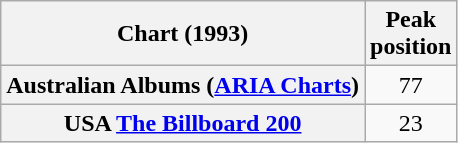<table class="wikitable sortable plainrowheaders" style="text-align:center">
<tr>
<th scope="col">Chart (1993)</th>
<th scope="col">Peak<br>position</th>
</tr>
<tr>
<th scope="row">Australian Albums (<a href='#'>ARIA Charts</a>)</th>
<td>77</td>
</tr>
<tr>
<th scope="row">USA <a href='#'>The Billboard 200</a></th>
<td>23</td>
</tr>
</table>
